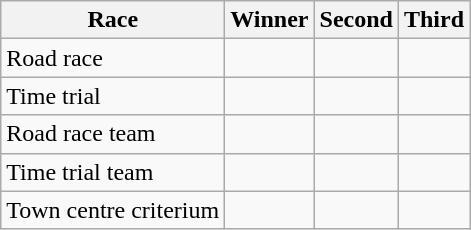<table class="wikitable">
<tr>
<th>Race</th>
<th>Winner</th>
<th>Second</th>
<th>Third</th>
</tr>
<tr>
<td>Road race</td>
<td></td>
<td></td>
<td></td>
</tr>
<tr>
<td>Time trial</td>
<td></td>
<td></td>
<td></td>
</tr>
<tr>
<td>Road race team</td>
<td></td>
<td></td>
<td></td>
</tr>
<tr>
<td>Time trial team</td>
<td></td>
<td></td>
<td></td>
</tr>
<tr>
<td>Town centre criterium</td>
<td></td>
<td></td>
<td></td>
</tr>
</table>
